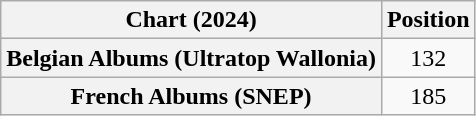<table class="wikitable sortable plainrowheaders" style="text-align:center">
<tr>
<th scope="col">Chart (2024)</th>
<th scope="col">Position</th>
</tr>
<tr>
<th scope="row">Belgian Albums (Ultratop Wallonia)</th>
<td>132</td>
</tr>
<tr>
<th scope="row">French Albums (SNEP)</th>
<td>185</td>
</tr>
</table>
